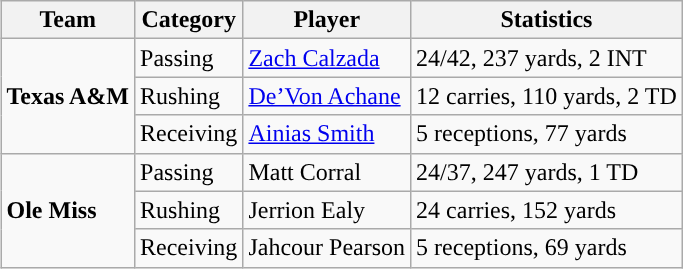<table class="wikitable" style="float: right;">
<tr>
<th>Team</th>
<th>Category</th>
<th>Player</th>
<th>Statistics</th>
</tr>
<tr>
<td rowspan=3><strong>Texas A&M</strong></td>
<td>Passing</td>
<td><a href='#'>Zach Calzada</a></td>
<td>24/42, 237 yards, 2 INT</td>
</tr>
<tr>
<td>Rushing</td>
<td><a href='#'>De’Von Achane</a></td>
<td>12 carries, 110 yards, 2 TD</td>
</tr>
<tr>
<td>Receiving</td>
<td><a href='#'>Ainias Smith</a></td>
<td>5 receptions, 77 yards</td>
</tr>
<tr>
<td rowspan=3><strong>Ole Miss</strong></td>
<td>Passing</td>
<td>Matt Corral</td>
<td>24/37, 247 yards, 1 TD</td>
</tr>
<tr>
<td>Rushing</td>
<td>Jerrion Ealy</td>
<td>24 carries, 152 yards</td>
</tr>
<tr>
<td>Receiving</td>
<td>Jahcour Pearson</td>
<td>5 receptions, 69 yards</td>
</tr>
</table>
